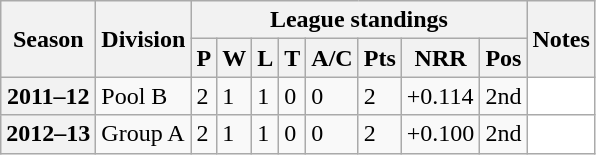<table class="wikitable sortable">
<tr>
<th scope="col" rowspan="2">Season</th>
<th scope="col" rowspan="2">Division</th>
<th scope="col" colspan="8">League standings</th>
<th scope="col" rowspan="2">Notes</th>
</tr>
<tr>
<th scope="col">P</th>
<th scope="col">W</th>
<th scope="col">L</th>
<th scope="col">T</th>
<th scope="col">A/C</th>
<th scope="col">Pts</th>
<th scope="col">NRR</th>
<th scope="col">Pos</th>
</tr>
<tr>
<th scope="row">2011–12</th>
<td>Pool B</td>
<td>2</td>
<td>1</td>
<td>1</td>
<td>0</td>
<td>0</td>
<td>2</td>
<td>+0.114</td>
<td>2nd</td>
<td style="background: white;"></td>
</tr>
<tr>
<th scope="row">2012–13</th>
<td>Group A</td>
<td>2</td>
<td>1</td>
<td>1</td>
<td>0</td>
<td>0</td>
<td>2</td>
<td>+0.100</td>
<td>2nd</td>
<td style="background: white;"></td>
</tr>
</table>
